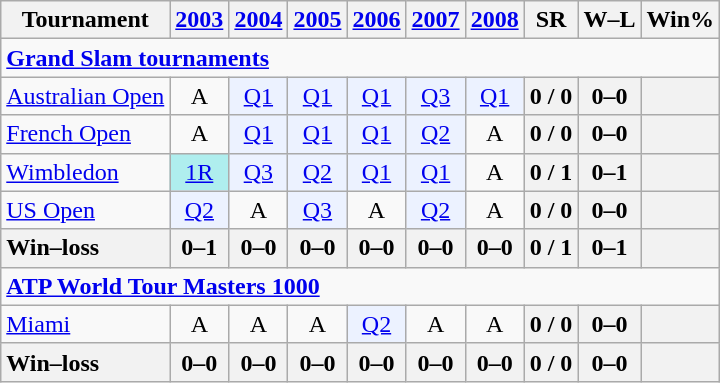<table class=wikitable style=text-align:center>
<tr>
<th>Tournament</th>
<th><a href='#'>2003</a></th>
<th><a href='#'>2004</a></th>
<th><a href='#'>2005</a></th>
<th><a href='#'>2006</a></th>
<th><a href='#'>2007</a></th>
<th><a href='#'>2008</a></th>
<th>SR</th>
<th>W–L</th>
<th>Win%</th>
</tr>
<tr>
<td colspan=25 style=text-align:left><a href='#'><strong>Grand Slam tournaments</strong></a></td>
</tr>
<tr>
<td align=left><a href='#'>Australian Open</a></td>
<td>A</td>
<td bgcolor=ecf2ff><a href='#'>Q1</a></td>
<td bgcolor=ecf2ff><a href='#'>Q1</a></td>
<td bgcolor=ecf2ff><a href='#'>Q1</a></td>
<td bgcolor=ecf2ff><a href='#'>Q3</a></td>
<td bgcolor=ecf2ff><a href='#'>Q1</a></td>
<th>0 / 0</th>
<th>0–0</th>
<th></th>
</tr>
<tr>
<td align=left><a href='#'>French Open</a></td>
<td>A</td>
<td bgcolor=ecf2ff><a href='#'>Q1</a></td>
<td bgcolor=ecf2ff><a href='#'>Q1</a></td>
<td bgcolor=ecf2ff><a href='#'>Q1</a></td>
<td bgcolor=ecf2ff><a href='#'>Q2</a></td>
<td>A</td>
<th>0 / 0</th>
<th>0–0</th>
<th></th>
</tr>
<tr>
<td align=left><a href='#'>Wimbledon</a></td>
<td bgcolor=afeeee><a href='#'>1R</a></td>
<td bgcolor=ecf2ff><a href='#'>Q3</a></td>
<td bgcolor=ecf2ff><a href='#'>Q2</a></td>
<td bgcolor=ecf2ff><a href='#'>Q1</a></td>
<td bgcolor=ecf2ff><a href='#'>Q1</a></td>
<td>A</td>
<th>0 / 1</th>
<th>0–1</th>
<th></th>
</tr>
<tr>
<td align=left><a href='#'>US Open</a></td>
<td bgcolor=ecf2ff><a href='#'>Q2</a></td>
<td>A</td>
<td bgcolor=ecf2ff><a href='#'>Q3</a></td>
<td>A</td>
<td bgcolor=ecf2ff><a href='#'>Q2</a></td>
<td>A</td>
<th>0 / 0</th>
<th>0–0</th>
<th></th>
</tr>
<tr>
<th style=text-align:left>Win–loss</th>
<th>0–1</th>
<th>0–0</th>
<th>0–0</th>
<th>0–0</th>
<th>0–0</th>
<th>0–0</th>
<th>0 / 1</th>
<th>0–1</th>
<th></th>
</tr>
<tr>
<td colspan=15 align=left><strong><a href='#'>ATP World Tour Masters 1000</a></strong></td>
</tr>
<tr>
<td align=left><a href='#'>Miami</a></td>
<td>A</td>
<td>A</td>
<td>A</td>
<td bgcolor=ecf2ff><a href='#'>Q2</a></td>
<td>A</td>
<td>A</td>
<th>0 / 0</th>
<th>0–0</th>
<th></th>
</tr>
<tr>
<th style=text-align:left>Win–loss</th>
<th>0–0</th>
<th>0–0</th>
<th>0–0</th>
<th>0–0</th>
<th>0–0</th>
<th>0–0</th>
<th>0 / 0</th>
<th>0–0</th>
<th></th>
</tr>
</table>
